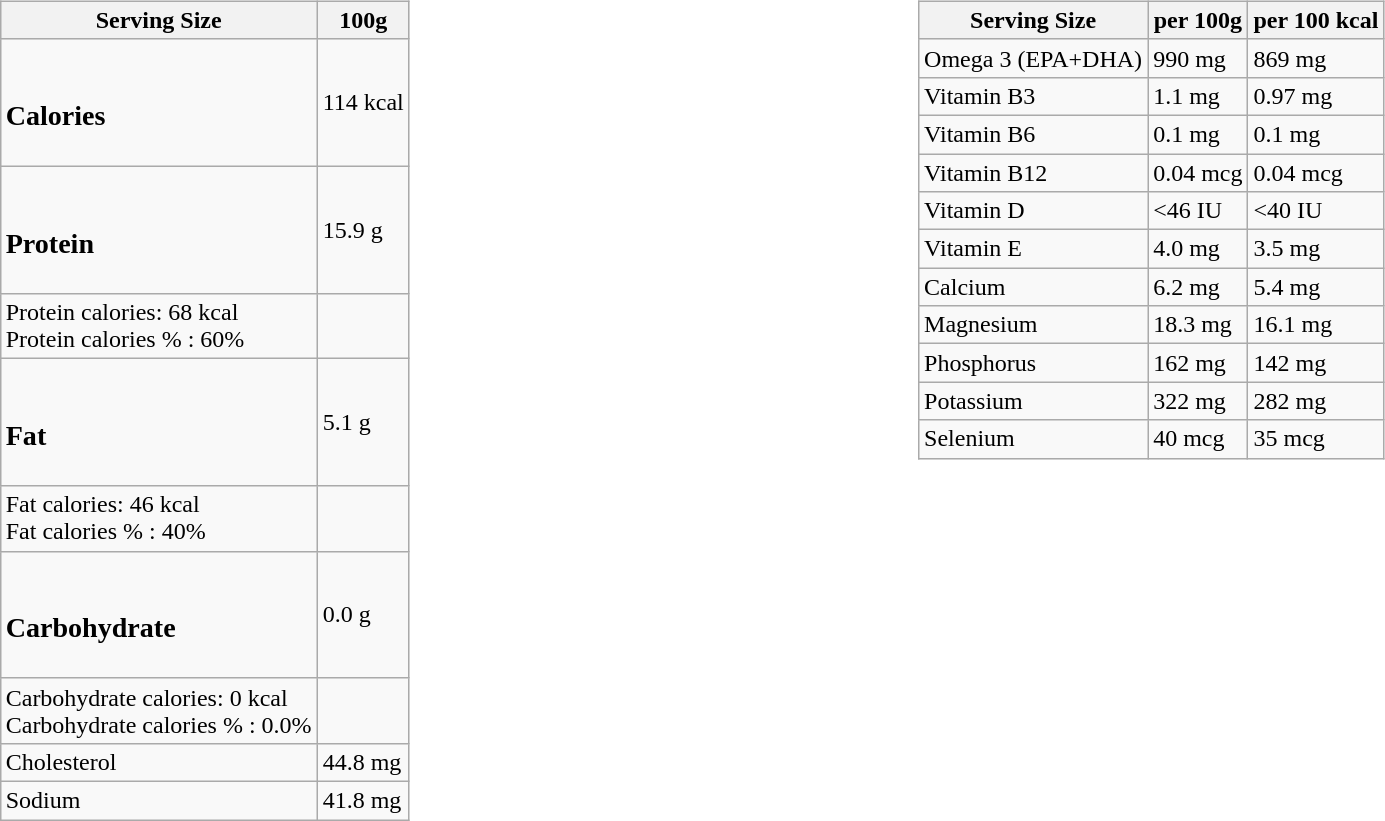<table style="width:100%; text-align:left;">
<tr style="vertical-align:top;">
<td style="width:50%;"><br><table class="wikitable" style="margin:auto; text-align:left;">
<tr>
<th>Serving Size</th>
<th>100g</th>
</tr>
<tr>
<td><br><h3>Calories</h3></td>
<td>114 kcal</td>
</tr>
<tr>
<td><br><h3>Protein</h3></td>
<td>15.9 g</td>
</tr>
<tr>
<td>Protein calories: 68 kcal<br>Protein calories % : 60%</td>
<td></td>
</tr>
<tr>
<td><br><h3>Fat</h3></td>
<td>5.1 g</td>
</tr>
<tr>
<td>Fat calories: 46 kcal<br>Fat calories % : 40%</td>
<td></td>
</tr>
<tr>
<td><br><h3>Carbohydrate</h3></td>
<td>0.0 g</td>
</tr>
<tr>
<td>Carbohydrate calories: 0 kcal<br>Carbohydrate calories % : 0.0%</td>
<td></td>
</tr>
<tr>
<td>Cholesterol</td>
<td>44.8 mg</td>
</tr>
<tr>
<td>Sodium</td>
<td>41.8 mg</td>
</tr>
</table>
</td>
<td style="width:50%;"><br><table class="wikitable" style="margin:auto; text-align:left;">
<tr>
<th>Serving Size</th>
<th>per 100g</th>
<th>per 100 kcal</th>
</tr>
<tr>
<td>Omega 3 (EPA+DHA)</td>
<td>990 mg</td>
<td>869 mg</td>
</tr>
<tr>
<td>Vitamin B3</td>
<td>1.1 mg</td>
<td>0.97 mg</td>
</tr>
<tr>
<td>Vitamin B6</td>
<td>0.1 mg</td>
<td>0.1 mg</td>
</tr>
<tr>
<td>Vitamin B12</td>
<td>0.04 mcg</td>
<td>0.04 mcg</td>
</tr>
<tr>
<td>Vitamin D</td>
<td><46 IU</td>
<td><40 IU</td>
</tr>
<tr>
<td>Vitamin E</td>
<td>4.0 mg</td>
<td>3.5 mg</td>
</tr>
<tr>
<td>Calcium</td>
<td>6.2 mg</td>
<td>5.4 mg</td>
</tr>
<tr>
<td>Magnesium</td>
<td>18.3 mg</td>
<td>16.1 mg</td>
</tr>
<tr>
<td>Phosphorus</td>
<td>162 mg</td>
<td>142 mg</td>
</tr>
<tr>
<td>Potassium</td>
<td>322 mg</td>
<td>282 mg</td>
</tr>
<tr>
<td>Selenium</td>
<td>40 mcg</td>
<td>35 mcg</td>
</tr>
</table>
</td>
</tr>
</table>
